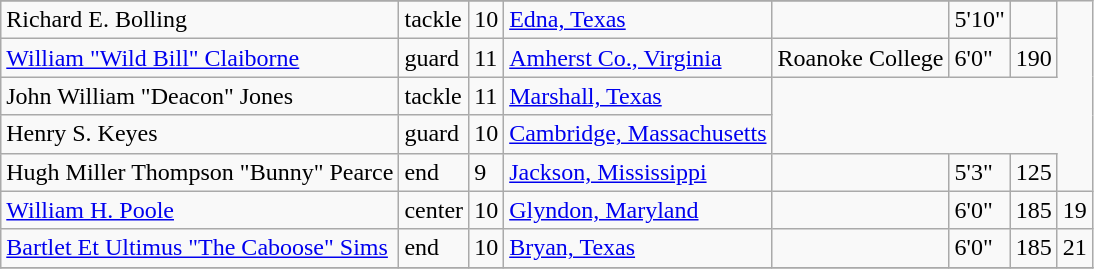<table class="wikitable">
<tr>
</tr>
<tr>
<td>Richard E. Bolling</td>
<td>tackle</td>
<td>10</td>
<td><a href='#'>Edna, Texas</a></td>
<td></td>
<td>5'10"</td>
<td></td>
</tr>
<tr>
<td><a href='#'>William "Wild Bill" Claiborne</a></td>
<td>guard</td>
<td>11</td>
<td><a href='#'>Amherst Co., Virginia</a></td>
<td>Roanoke College</td>
<td>6'0"</td>
<td>190</td>
</tr>
<tr>
<td>John William "Deacon" Jones</td>
<td>tackle</td>
<td>11</td>
<td><a href='#'>Marshall, Texas</a></td>
</tr>
<tr>
<td>Henry S. Keyes</td>
<td>guard</td>
<td>10</td>
<td><a href='#'>Cambridge, Massachusetts</a></td>
</tr>
<tr>
<td>Hugh Miller Thompson "Bunny" Pearce</td>
<td>end</td>
<td>9</td>
<td><a href='#'>Jackson, Mississippi</a></td>
<td></td>
<td>5'3"</td>
<td>125</td>
</tr>
<tr>
<td><a href='#'>William H. Poole</a></td>
<td>center</td>
<td>10</td>
<td><a href='#'>Glyndon, Maryland</a></td>
<td></td>
<td>6'0"</td>
<td>185</td>
<td>19</td>
</tr>
<tr>
<td><a href='#'>Bartlet Et Ultimus "The Caboose" Sims</a></td>
<td>end</td>
<td>10</td>
<td><a href='#'>Bryan, Texas</a></td>
<td></td>
<td>6'0"</td>
<td>185</td>
<td>21</td>
</tr>
<tr>
</tr>
</table>
